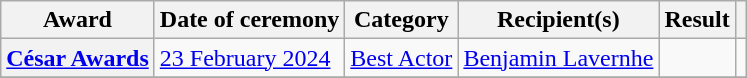<table class="wikitable sortable plainrowheaders">
<tr>
<th scope="col">Award</th>
<th scope="col">Date of ceremony</th>
<th scope="col">Category</th>
<th scope="col">Recipient(s)</th>
<th scope="col">Result</th>
<th scope="col" class="unsortable"></th>
</tr>
<tr>
<th scope="row"><a href='#'>César Awards</a></th>
<td><a href='#'>23 February 2024</a></td>
<td><a href='#'>Best Actor</a></td>
<td><a href='#'>Benjamin Lavernhe</a></td>
<td></td>
<td align="center"><br></td>
</tr>
<tr>
</tr>
</table>
